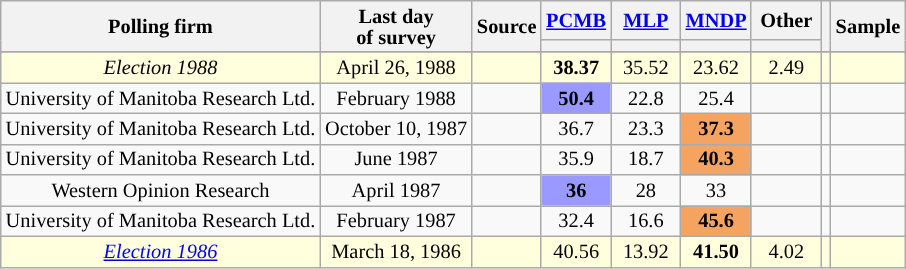<table class="wikitable sortable" style="text-align:center;font-size:85%;line-height:14px;" align="center">
<tr>
<th rowspan="2">Polling firm</th>
<th rowspan="2">Last day <br>of survey</th>
<th rowspan="2">Source</th>
<th class="unsortable" style="width:40px;"><a href='#'>PCMB</a></th>
<th class="unsortable" style="width:40px;"><a href='#'>MLP</a></th>
<th class="unsortable" style="width:40px;"><a href='#'>MNDP</a></th>
<th class="unsortable" style="width:40px;">Other</th>
<th rowspan="2"></th>
<th rowspan="2">Sample</th>
</tr>
<tr style="line-height:5px;">
<th style="background:"></th>
<th style="background:"></th>
<th style="background:"></th>
<th style="background:"></th>
</tr>
<tr>
</tr>
<tr>
<td style="background:#ffd;"><em>Election 1988</em></td>
<td style="background:#ffd;">April 26, 1988</td>
<td style="background:#ffd;"></td>
<td style="background:#ffd;"><strong>38.37</strong></td>
<td style="background:#ffd;">35.52</td>
<td style="background:#ffd;">23.62</td>
<td style="background:#ffd;">2.49</td>
<td style="background:#ffd;"></td>
<td style="background:#ffd;"></td>
</tr>
<tr>
<td>University of Manitoba Research Ltd.</td>
<td>February 1988</td>
<td></td>
<td style="background:#9999FF"><strong>50.4</strong></td>
<td>22.8</td>
<td>25.4</td>
<td></td>
<td></td>
<td></td>
</tr>
<tr>
<td>University of Manitoba Research Ltd.</td>
<td>October 10, 1987</td>
<td></td>
<td>36.7</td>
<td>23.3</td>
<td style="background:#F4A460"><strong>37.3</strong></td>
<td></td>
<td></td>
<td></td>
</tr>
<tr>
<td>University of Manitoba Research Ltd.</td>
<td>June 1987</td>
<td></td>
<td>35.9</td>
<td>18.7</td>
<td style="background:#F4A460"><strong>40.3</strong></td>
<td></td>
<td></td>
<td></td>
</tr>
<tr>
<td>Western Opinion Research</td>
<td>April 1987</td>
<td></td>
<td style="background:#9999FF"><strong>36</strong></td>
<td>28</td>
<td>33</td>
<td></td>
<td></td>
<td></td>
</tr>
<tr>
<td>University of Manitoba Research Ltd.</td>
<td>February 1987</td>
<td></td>
<td>32.4</td>
<td>16.6</td>
<td style="background:#F4A460"><strong>45.6</strong></td>
<td></td>
<td></td>
<td></td>
</tr>
<tr>
<td style="background:#ffd;"><em><a href='#'>Election 1986</a></em></td>
<td style="background:#ffd;">March 18, 1986</td>
<td style="background:#ffd;"></td>
<td style="background:#ffd;">40.56</td>
<td style="background:#ffd;">13.92</td>
<td style="background:#ffd;"><strong>41.50</strong></td>
<td style="background:#ffd;">4.02</td>
<td style="background:#ffd;"></td>
<td style="background:#ffd;"></td>
</tr>
</table>
